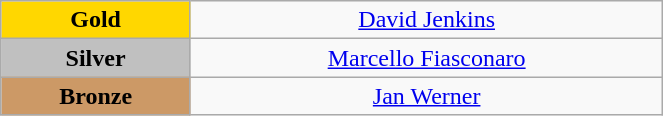<table class="wikitable" style="text-align:center; " width="35%">
<tr>
<td bgcolor="gold"><strong>Gold</strong></td>
<td><a href='#'>David Jenkins</a><br>  <small><em></em></small></td>
</tr>
<tr>
<td bgcolor="silver"><strong>Silver</strong></td>
<td><a href='#'>Marcello Fiasconaro</a><br>  <small><em></em></small></td>
</tr>
<tr>
<td bgcolor="CC9966"><strong>Bronze</strong></td>
<td><a href='#'>Jan Werner</a><br>  <small><em></em></small></td>
</tr>
</table>
